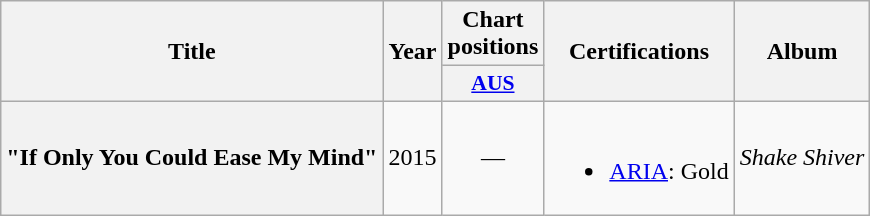<table class="wikitable plainrowheaders" style="text-align:center;">
<tr>
<th scope="col" rowspan="2">Title</th>
<th scope="col" rowspan="2">Year</th>
<th colspan="1">Chart positions</th>
<th scope="col" rowspan="2">Certifications</th>
<th scope="col" rowspan="2">Album</th>
</tr>
<tr>
<th scope="col" style="width:3em;font-size:90%;"><a href='#'>AUS</a><br></th>
</tr>
<tr>
<th scope="row">"If Only You Could Ease My Mind"</th>
<td>2015</td>
<td>—</td>
<td><br><ul><li><a href='#'>ARIA</a>: Gold</li></ul></td>
<td><em>Shake Shiver</em></td>
</tr>
</table>
